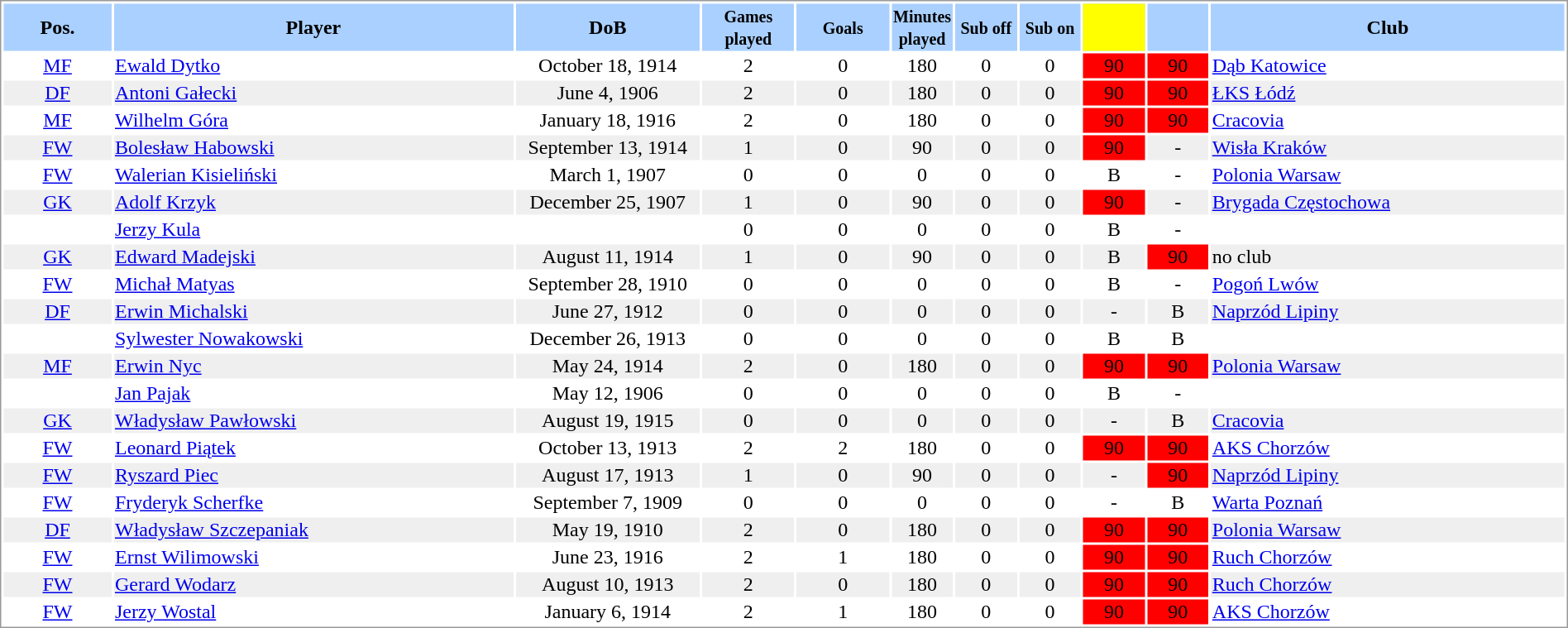<table border="0" width="100%" style="border: 1px solid #999; background-color:white; text-align:center">
<tr align="center" bgcolor="#AAD0FF">
<th width=7%>Pos.</th>
<th width=26%>Player</th>
<th width=12%>DoB</th>
<th width=6%><small>Games<br>played</small></th>
<th width=6%><small>Goals</small></th>
<th width=4%><small>Minutes<br>played</small></th>
<th width=4%><small>Sub off</small></th>
<th width=4%><small>Sub on</small></th>
<th width=4% bgcolor=yellow></th>
<th width=4%></th>
<th width=25%>Club</th>
</tr>
<tr>
<td><a href='#'>MF</a></td>
<td align="left"><a href='#'>Ewald Dytko</a></td>
<td>October 18, 1914</td>
<td>2</td>
<td>0</td>
<td>180</td>
<td>0</td>
<td>0</td>
<td bgcolor=red>90</td>
<td bgcolor=red>90</td>
<td align="left"> <a href='#'>Dąb Katowice</a></td>
</tr>
<tr bgcolor="#EFEFEF">
<td><a href='#'>DF</a></td>
<td align="left"><a href='#'>Antoni Gałecki</a></td>
<td>June 4, 1906</td>
<td>2</td>
<td>0</td>
<td>180</td>
<td>0</td>
<td>0</td>
<td bgcolor=red>90</td>
<td bgcolor=red>90</td>
<td align="left"> <a href='#'>ŁKS Łódź</a></td>
</tr>
<tr>
<td><a href='#'>MF</a></td>
<td align="left"><a href='#'>Wilhelm Góra</a></td>
<td>January 18, 1916</td>
<td>2</td>
<td>0</td>
<td>180</td>
<td>0</td>
<td>0</td>
<td bgcolor=red>90</td>
<td bgcolor=red>90</td>
<td align="left"> <a href='#'>Cracovia</a></td>
</tr>
<tr bgcolor="#EFEFEF">
<td><a href='#'>FW</a></td>
<td align="left"><a href='#'>Bolesław Habowski</a></td>
<td>September 13, 1914</td>
<td>1</td>
<td>0</td>
<td>90</td>
<td>0</td>
<td>0</td>
<td bgcolor=red>90</td>
<td>-</td>
<td align="left"> <a href='#'>Wisła Kraków</a></td>
</tr>
<tr>
<td><a href='#'>FW</a></td>
<td align="left"><a href='#'>Walerian Kisieliński</a></td>
<td>March 1, 1907</td>
<td>0</td>
<td>0</td>
<td>0</td>
<td>0</td>
<td>0</td>
<td>B</td>
<td>-</td>
<td align="left"> <a href='#'>Polonia Warsaw</a></td>
</tr>
<tr bgcolor="#EFEFEF">
<td><a href='#'>GK</a></td>
<td align="left"><a href='#'>Adolf Krzyk</a></td>
<td>December 25, 1907</td>
<td>1</td>
<td>0</td>
<td>90</td>
<td>0</td>
<td>0</td>
<td bgcolor=red>90</td>
<td>-</td>
<td align="left"> <a href='#'>Brygada Częstochowa</a></td>
</tr>
<tr>
<td></td>
<td align="left"><a href='#'>Jerzy Kula</a></td>
<td></td>
<td>0</td>
<td>0</td>
<td>0</td>
<td>0</td>
<td>0</td>
<td>B</td>
<td>-</td>
<td align="left"></td>
</tr>
<tr bgcolor="#EFEFEF">
<td><a href='#'>GK</a></td>
<td align="left"><a href='#'>Edward Madejski</a></td>
<td>August 11, 1914</td>
<td>1</td>
<td>0</td>
<td>90</td>
<td>0</td>
<td>0</td>
<td>B</td>
<td bgcolor=red>90</td>
<td align="left">no club</td>
</tr>
<tr>
<td><a href='#'>FW</a></td>
<td align="left"><a href='#'>Michał Matyas</a></td>
<td>September 28, 1910</td>
<td>0</td>
<td>0</td>
<td>0</td>
<td>0</td>
<td>0</td>
<td>B</td>
<td>-</td>
<td align="left"> <a href='#'>Pogoń Lwów</a></td>
</tr>
<tr bgcolor="#EFEFEF">
<td><a href='#'>DF</a></td>
<td align="left"><a href='#'>Erwin Michalski</a></td>
<td>June 27, 1912</td>
<td>0</td>
<td>0</td>
<td>0</td>
<td>0</td>
<td>0</td>
<td>-</td>
<td>B</td>
<td align="left"> <a href='#'>Naprzód Lipiny</a></td>
</tr>
<tr>
<td></td>
<td align="left"><a href='#'>Sylwester Nowakowski</a></td>
<td>December 26, 1913</td>
<td>0</td>
<td>0</td>
<td>0</td>
<td>0</td>
<td>0</td>
<td>B</td>
<td>B</td>
<td align="left"></td>
</tr>
<tr bgcolor="#EFEFEF">
<td><a href='#'>MF</a></td>
<td align="left"><a href='#'>Erwin Nyc</a></td>
<td>May 24, 1914</td>
<td>2</td>
<td>0</td>
<td>180</td>
<td>0</td>
<td>0</td>
<td bgcolor=red>90</td>
<td bgcolor=red>90</td>
<td align="left"> <a href='#'>Polonia Warsaw</a></td>
</tr>
<tr>
<td></td>
<td align="left"><a href='#'>Jan Pajak</a></td>
<td>May 12, 1906</td>
<td>0</td>
<td>0</td>
<td>0</td>
<td>0</td>
<td>0</td>
<td>B</td>
<td>-</td>
<td align="left"></td>
</tr>
<tr bgcolor="#EFEFEF">
<td><a href='#'>GK</a></td>
<td align="left"><a href='#'>Władysław Pawłowski</a></td>
<td>August 19, 1915</td>
<td>0</td>
<td>0</td>
<td>0</td>
<td>0</td>
<td>0</td>
<td>-</td>
<td>B</td>
<td align="left"> <a href='#'>Cracovia</a></td>
</tr>
<tr>
<td><a href='#'>FW</a></td>
<td align="left"><a href='#'>Leonard Piątek</a></td>
<td>October 13, 1913</td>
<td>2</td>
<td>2</td>
<td>180</td>
<td>0</td>
<td>0</td>
<td bgcolor=red>90</td>
<td bgcolor=red>90</td>
<td align="left"> <a href='#'>AKS Chorzów</a></td>
</tr>
<tr bgcolor="#EFEFEF">
<td><a href='#'>FW</a></td>
<td align="left"><a href='#'>Ryszard Piec</a></td>
<td>August 17, 1913</td>
<td>1</td>
<td>0</td>
<td>90</td>
<td>0</td>
<td>0</td>
<td>-</td>
<td bgcolor=red>90</td>
<td align="left"> <a href='#'>Naprzód Lipiny</a></td>
</tr>
<tr>
<td><a href='#'>FW</a></td>
<td align="left"><a href='#'>Fryderyk Scherfke</a></td>
<td>September 7, 1909</td>
<td>0</td>
<td>0</td>
<td>0</td>
<td>0</td>
<td>0</td>
<td>-</td>
<td>B</td>
<td align="left"> <a href='#'>Warta Poznań</a></td>
</tr>
<tr bgcolor="#EFEFEF">
<td><a href='#'>DF</a></td>
<td align="left"><a href='#'>Władysław Szczepaniak</a></td>
<td>May 19, 1910</td>
<td>2</td>
<td>0</td>
<td>180</td>
<td>0</td>
<td>0</td>
<td bgcolor=red>90</td>
<td bgcolor=red>90</td>
<td align="left"> <a href='#'>Polonia Warsaw</a></td>
</tr>
<tr>
<td><a href='#'>FW</a></td>
<td align="left"><a href='#'>Ernst Wilimowski</a></td>
<td>June 23, 1916</td>
<td>2</td>
<td>1</td>
<td>180</td>
<td>0</td>
<td>0</td>
<td bgcolor=red>90</td>
<td bgcolor=red>90</td>
<td align="left"> <a href='#'>Ruch Chorzów</a></td>
</tr>
<tr bgcolor="#EFEFEF">
<td><a href='#'>FW</a></td>
<td align="left"><a href='#'>Gerard Wodarz</a></td>
<td>August 10, 1913</td>
<td>2</td>
<td>0</td>
<td>180</td>
<td>0</td>
<td>0</td>
<td bgcolor=red>90</td>
<td bgcolor=red>90</td>
<td align="left"> <a href='#'>Ruch Chorzów</a></td>
</tr>
<tr>
<td><a href='#'>FW</a></td>
<td align="left"><a href='#'>Jerzy Wostal</a></td>
<td>January 6, 1914</td>
<td>2</td>
<td>1</td>
<td>180</td>
<td>0</td>
<td>0</td>
<td bgcolor=red>90</td>
<td bgcolor=red>90</td>
<td align="left"> <a href='#'>AKS Chorzów</a></td>
</tr>
</table>
